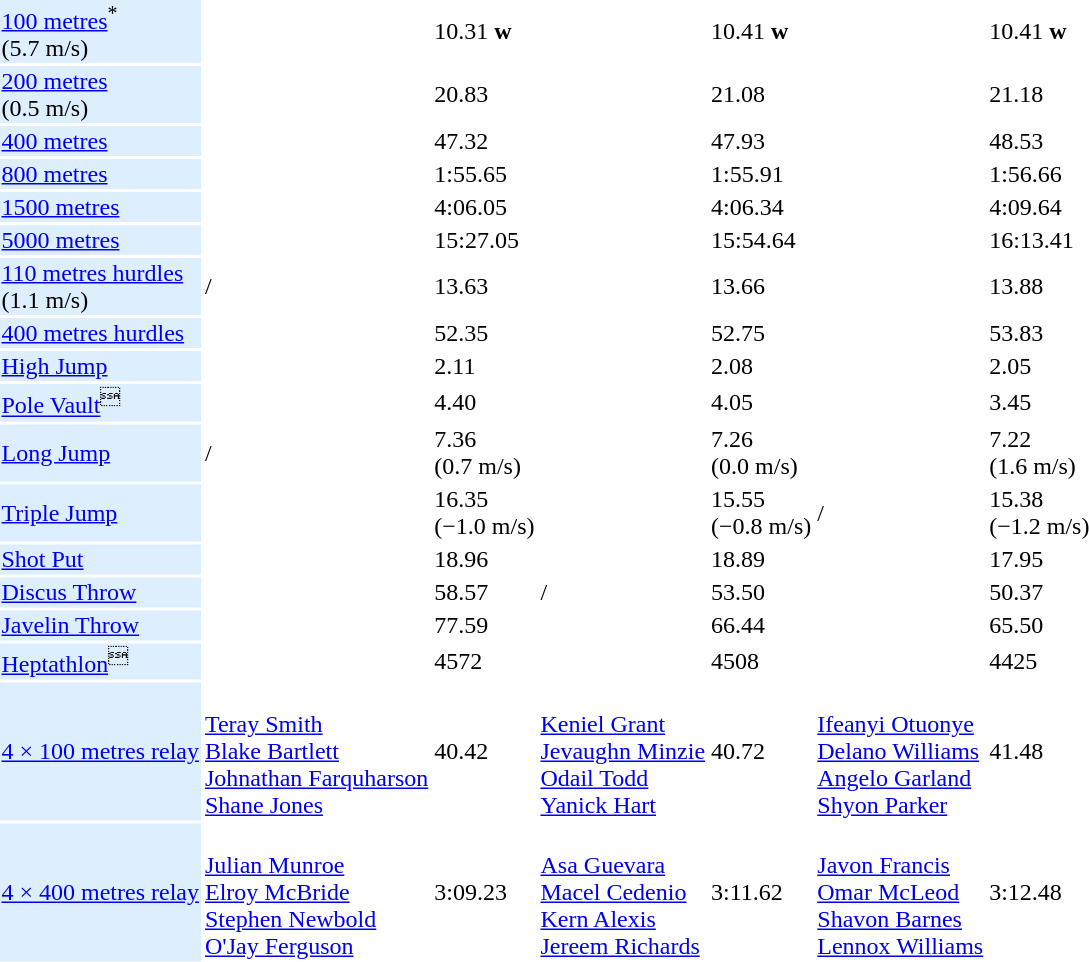<table>
<tr>
<td style="background:#def;"><a href='#'>100 metres</a><sup>*</sup> <br> (5.7 m/s)</td>
<td></td>
<td>10.31  <strong>w</strong></td>
<td></td>
<td>10.41  <strong>w</strong></td>
<td></td>
<td>10.41  <strong>w</strong></td>
</tr>
<tr>
<td style="background:#def;"><a href='#'>200 metres</a> <br> (0.5 m/s)</td>
<td></td>
<td>20.83</td>
<td></td>
<td>21.08</td>
<td></td>
<td>21.18</td>
</tr>
<tr>
<td style="background:#def;"><a href='#'>400 metres</a></td>
<td></td>
<td>47.32</td>
<td></td>
<td>47.93</td>
<td></td>
<td>48.53</td>
</tr>
<tr>
<td style="background:#def;"><a href='#'>800 metres</a></td>
<td></td>
<td>1:55.65</td>
<td></td>
<td>1:55.91</td>
<td></td>
<td>1:56.66</td>
</tr>
<tr>
<td style="background:#def;"><a href='#'>1500 metres</a></td>
<td></td>
<td>4:06.05</td>
<td></td>
<td>4:06.34</td>
<td></td>
<td>4:09.64</td>
</tr>
<tr>
<td style="background:#def;"><a href='#'>5000 metres</a></td>
<td></td>
<td>15:27.05</td>
<td></td>
<td>15:54.64</td>
<td></td>
<td>16:13.41</td>
</tr>
<tr>
<td style="background:#def;"><a href='#'>110 metres hurdles</a> <br> (1.1 m/s)</td>
<td>/</td>
<td>13.63</td>
<td></td>
<td>13.66</td>
<td></td>
<td>13.88</td>
</tr>
<tr>
<td style="background:#def;"><a href='#'>400 metres hurdles</a></td>
<td></td>
<td>52.35</td>
<td></td>
<td>52.75</td>
<td></td>
<td>53.83</td>
</tr>
<tr>
<td style="background:#def;"><a href='#'>High Jump</a></td>
<td></td>
<td>2.11</td>
<td></td>
<td>2.08</td>
<td></td>
<td>2.05</td>
</tr>
<tr>
<td style="background:#def;"><a href='#'>Pole Vault</a><sup></sup></td>
<td></td>
<td>4.40</td>
<td></td>
<td>4.05</td>
<td></td>
<td>3.45</td>
</tr>
<tr>
<td style="background:#def;"><a href='#'>Long Jump</a></td>
<td>/</td>
<td>7.36 <br> (0.7 m/s)</td>
<td></td>
<td>7.26 <br> (0.0 m/s)</td>
<td></td>
<td>7.22 <br> (1.6 m/s)</td>
</tr>
<tr>
<td style="background:#def;"><a href='#'>Triple Jump</a></td>
<td></td>
<td>16.35 <br> (−1.0 m/s)</td>
<td></td>
<td>15.55 <br> (−0.8 m/s)</td>
<td>/</td>
<td>15.38 <br> (−1.2 m/s)</td>
</tr>
<tr>
<td style="background:#def;"><a href='#'>Shot Put</a></td>
<td></td>
<td>18.96</td>
<td></td>
<td>18.89</td>
<td></td>
<td>17.95</td>
</tr>
<tr>
<td style="background:#def;"><a href='#'>Discus Throw</a></td>
<td></td>
<td>58.57</td>
<td>/</td>
<td>53.50</td>
<td></td>
<td>50.37</td>
</tr>
<tr>
<td style="background:#def;"><a href='#'>Javelin Throw</a></td>
<td></td>
<td>77.59</td>
<td></td>
<td>66.44</td>
<td></td>
<td>65.50</td>
</tr>
<tr>
<td style="background:#def;"><a href='#'>Heptathlon</a><sup></sup></td>
<td></td>
<td>4572</td>
<td></td>
<td>4508</td>
<td></td>
<td>4425</td>
</tr>
<tr>
<td style="background:#def;"><a href='#'>4 × 100 metres relay</a></td>
<td> <br> <a href='#'>Teray Smith</a> <br> <a href='#'>Blake Bartlett</a> <br> <a href='#'>Johnathan Farquharson</a> <br> <a href='#'>Shane Jones</a></td>
<td>40.42</td>
<td>  <br> <a href='#'>Keniel Grant</a> <br> <a href='#'>Jevaughn Minzie</a> <br> <a href='#'>Odail Todd</a> <br> <a href='#'>Yanick Hart</a></td>
<td>40.72</td>
<td>  <br> <a href='#'>Ifeanyi Otuonye</a> <br> <a href='#'>Delano Williams</a> <br> <a href='#'>Angelo Garland</a> <br> <a href='#'>Shyon Parker</a></td>
<td>41.48</td>
</tr>
<tr>
<td style="background:#def;"><a href='#'>4 × 400 metres relay</a></td>
<td>  <br> <a href='#'>Julian Munroe</a> <br> <a href='#'>Elroy McBride</a> <br> <a href='#'>Stephen Newbold</a> <br> <a href='#'>O'Jay Ferguson</a></td>
<td>3:09.23</td>
<td>  <br> <a href='#'>Asa Guevara</a> <br> <a href='#'>Macel Cedenio</a> <br> <a href='#'>Kern Alexis</a> <br> <a href='#'>Jereem Richards</a></td>
<td>3:11.62</td>
<td>  <br> <a href='#'>Javon Francis</a> <br> <a href='#'>Omar McLeod</a> <br> <a href='#'>Shavon Barnes</a> <br> <a href='#'>Lennox Williams</a></td>
<td>3:12.48</td>
</tr>
</table>
